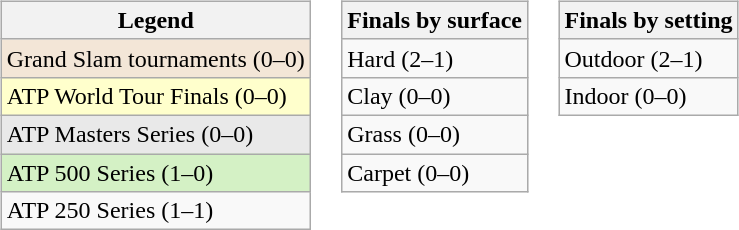<table>
<tr valign="top">
<td><br><table class="wikitable">
<tr>
<th>Legend</th>
</tr>
<tr style="background:#f3e6d7;">
<td>Grand Slam tournaments (0–0)</td>
</tr>
<tr style="background:#ffffcc;">
<td>ATP World Tour Finals (0–0)</td>
</tr>
<tr style="background:#e9e9e9;">
<td>ATP Masters Series (0–0)</td>
</tr>
<tr style="background:#d4f1c5;">
<td>ATP 500 Series (1–0)</td>
</tr>
<tr>
<td>ATP 250 Series (1–1)</td>
</tr>
</table>
</td>
<td><br><table class="wikitable">
<tr>
<th>Finals by surface</th>
</tr>
<tr>
<td>Hard (2–1)</td>
</tr>
<tr>
<td>Clay (0–0)</td>
</tr>
<tr>
<td>Grass (0–0)</td>
</tr>
<tr>
<td>Carpet (0–0)</td>
</tr>
</table>
</td>
<td><br><table class="wikitable">
<tr>
<th>Finals by setting</th>
</tr>
<tr>
<td>Outdoor (2–1)</td>
</tr>
<tr>
<td>Indoor (0–0)</td>
</tr>
</table>
</td>
</tr>
</table>
